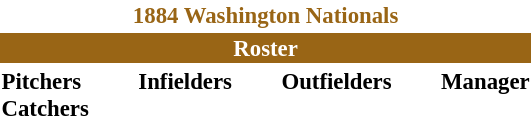<table class="toccolours" style="font-size: 95%;">
<tr>
<th colspan="10" style="background-color: white; color: #996515; text-align: center;">1884 Washington Nationals</th>
</tr>
<tr>
<td colspan="10" style="background-color: #996515; color: white; text-align: center;"><strong>Roster</strong></td>
</tr>
<tr>
<td valign="top"><strong>Pitchers</strong><br>


<strong>Catchers</strong>


</td>
<td width="25px"></td>
<td valign="top"><strong>Infielders</strong><br>






</td>
<td width="25px"></td>
<td valign="top"><strong>Outfielders</strong><br>










</td>
<td width="25px"></td>
<td valign="top"><strong>Manager</strong><br></td>
</tr>
</table>
